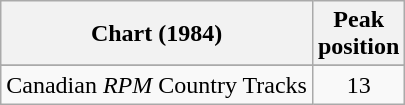<table class="wikitable sortable">
<tr>
<th align="left">Chart (1984)</th>
<th align="center">Peak<br>position</th>
</tr>
<tr>
</tr>
<tr>
<td align="left">Canadian <em>RPM</em> Country Tracks</td>
<td align="center">13</td>
</tr>
</table>
